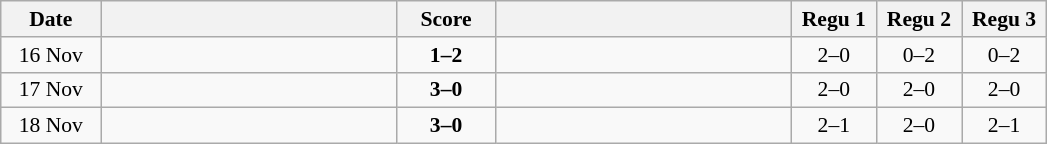<table class="wikitable" style="text-align: center; font-size:90% ">
<tr>
<th width="60">Date</th>
<th align="right" width="190"></th>
<th width="60">Score</th>
<th align="left" width="190"></th>
<th width="50">Regu 1</th>
<th width="50">Regu 2</th>
<th width="50">Regu 3</th>
</tr>
<tr>
<td>16 Nov</td>
<td align=right></td>
<td align=center><strong>1–2</strong></td>
<td align=left><strong></strong></td>
<td>2–0</td>
<td>0–2</td>
<td>0–2</td>
</tr>
<tr>
<td>17 Nov</td>
<td align=right><strong></strong></td>
<td align=center><strong>3–0</strong></td>
<td align=left></td>
<td>2–0</td>
<td>2–0</td>
<td>2–0</td>
</tr>
<tr>
<td>18 Nov</td>
<td align=right><strong></strong></td>
<td align=center><strong>3–0</strong></td>
<td align=left></td>
<td>2–1</td>
<td>2–0</td>
<td>2–1</td>
</tr>
</table>
